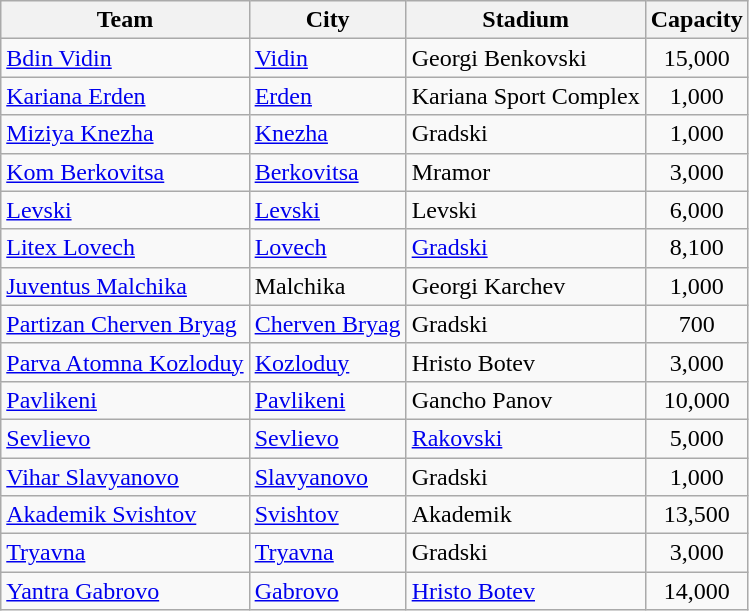<table class="wikitable sortable">
<tr>
<th>Team</th>
<th>City</th>
<th>Stadium</th>
<th>Capacity</th>
</tr>
<tr>
<td><a href='#'>Bdin Vidin</a></td>
<td><a href='#'>Vidin</a></td>
<td>Georgi Benkovski</td>
<td align=center>15,000</td>
</tr>
<tr>
<td><a href='#'>Kariana Erden</a></td>
<td><a href='#'>Erden</a></td>
<td>Kariana Sport Complex</td>
<td align=center>1,000</td>
</tr>
<tr>
<td><a href='#'>Miziya Knezha</a></td>
<td><a href='#'>Knezha</a></td>
<td>Gradski</td>
<td align=center>1,000</td>
</tr>
<tr>
<td><a href='#'>Kom Berkovitsa</a></td>
<td><a href='#'>Berkovitsa</a></td>
<td>Mramor</td>
<td align="center">3,000</td>
</tr>
<tr>
<td><a href='#'>Levski</a></td>
<td><a href='#'>Levski</a></td>
<td>Levski</td>
<td align=center>6,000</td>
</tr>
<tr>
<td><a href='#'>Litex Lovech</a></td>
<td><a href='#'>Lovech</a></td>
<td><a href='#'>Gradski</a></td>
<td align=center>8,100</td>
</tr>
<tr>
<td><a href='#'>Juventus Malchika</a></td>
<td>Malchika</td>
<td>Georgi Karchev</td>
<td align=center>1,000</td>
</tr>
<tr>
<td><a href='#'>Partizan Cherven Bryag</a></td>
<td><a href='#'>Cherven Bryag</a></td>
<td>Gradski</td>
<td align="center">700</td>
</tr>
<tr>
<td><a href='#'>Parva Atomna Kozloduy</a></td>
<td><a href='#'>Kozloduy</a></td>
<td>Hristo Botev</td>
<td align=center>3,000</td>
</tr>
<tr>
<td><a href='#'>Pavlikeni</a></td>
<td><a href='#'>Pavlikeni</a></td>
<td>Gancho Panov</td>
<td align=center>10,000</td>
</tr>
<tr>
<td><a href='#'>Sevlievo</a></td>
<td><a href='#'>Sevlievo</a></td>
<td><a href='#'>Rakovski</a></td>
<td align=center>5,000</td>
</tr>
<tr>
<td><a href='#'>Vihar Slavyanovo</a></td>
<td><a href='#'>Slavyanovo</a></td>
<td>Gradski</td>
<td align=center>1,000</td>
</tr>
<tr>
<td><a href='#'>Akademik Svishtov</a></td>
<td><a href='#'>Svishtov</a></td>
<td>Akademik</td>
<td align="center">13,500</td>
</tr>
<tr>
<td><a href='#'>Tryavna</a></td>
<td><a href='#'>Tryavna</a></td>
<td>Gradski</td>
<td align="center">3,000</td>
</tr>
<tr>
<td><a href='#'>Yantra Gabrovo</a></td>
<td><a href='#'>Gabrovo</a></td>
<td><a href='#'>Hristo Botev</a></td>
<td align="center">14,000</td>
</tr>
</table>
